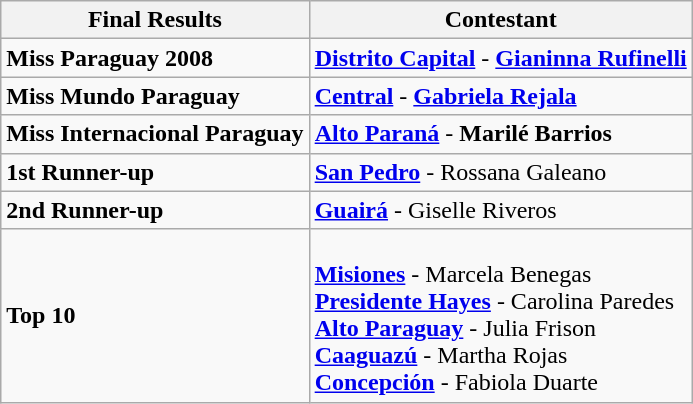<table class="wikitable">
<tr>
<th>Final Results</th>
<th>Contestant</th>
</tr>
<tr>
<td><strong>Miss Paraguay 2008</strong></td>
<td> <strong><a href='#'>Distrito Capital</a></strong> - <strong><a href='#'>Gianinna Rufinelli</a></strong></td>
</tr>
<tr>
<td><strong>Miss Mundo Paraguay</strong></td>
<td> <strong><a href='#'>Central</a></strong> - <strong><a href='#'>Gabriela Rejala</a></strong></td>
</tr>
<tr>
<td><strong>Miss Internacional Paraguay</strong></td>
<td> <strong><a href='#'>Alto Paraná</a></strong>  - <strong>Marilé Barrios</strong></td>
</tr>
<tr>
<td><strong>1st Runner-up</strong></td>
<td> <strong><a href='#'>San Pedro</a></strong> - Rossana Galeano</td>
</tr>
<tr>
<td><strong>2nd Runner-up</strong></td>
<td> <strong><a href='#'>Guairá</a></strong> - Giselle Riveros</td>
</tr>
<tr>
<td><strong>Top 10</strong></td>
<td><br> <strong><a href='#'>Misiones</a></strong> - Marcela Benegas<br>
 <strong><a href='#'>Presidente Hayes</a></strong> - Carolina Paredes<br>
 <strong><a href='#'>Alto Paraguay</a></strong> - Julia Frison<br>
 <strong><a href='#'>Caaguazú</a></strong> - Martha Rojas<br>
 <strong><a href='#'>Concepción</a></strong> - Fabiola Duarte<br></td>
</tr>
</table>
